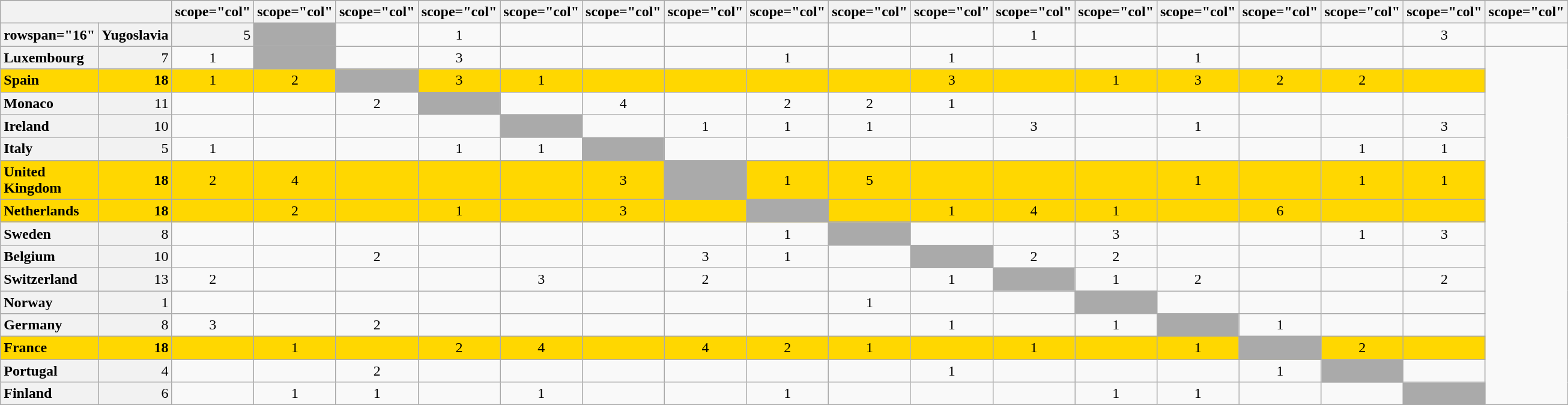<table class="wikitable plainrowheaders" style="text-align:center;">
<tr>
</tr>
<tr>
<th colspan="2"></th>
<th>scope="col" </th>
<th>scope="col" </th>
<th>scope="col" </th>
<th>scope="col" </th>
<th>scope="col" </th>
<th>scope="col" </th>
<th>scope="col" </th>
<th>scope="col" </th>
<th>scope="col" </th>
<th>scope="col" </th>
<th>scope="col" </th>
<th>scope="col" </th>
<th>scope="col" </th>
<th>scope="col" </th>
<th>scope="col" </th>
<th>scope="col" </th>
<th>scope="col" </th>
</tr>
<tr>
<th>rowspan="16" </th>
<th scope="row" style="text-align:left; background:#f2f2f2;">Yugoslavia</th>
<td style="text-align:right; background:#f2f2f2;">5</td>
<td style="text-align:left; background:#aaa;"></td>
<td></td>
<td>1</td>
<td></td>
<td></td>
<td></td>
<td></td>
<td></td>
<td></td>
<td>1</td>
<td></td>
<td></td>
<td></td>
<td></td>
<td>3</td>
<td></td>
</tr>
<tr>
<th scope="row" style="text-align:left; background:#f2f2f2;">Luxembourg</th>
<td style="text-align:right; background:#f2f2f2;">7</td>
<td>1</td>
<td style="text-align:left; background:#aaa;"></td>
<td></td>
<td>3</td>
<td></td>
<td></td>
<td></td>
<td>1</td>
<td></td>
<td>1</td>
<td></td>
<td></td>
<td>1</td>
<td></td>
<td></td>
<td></td>
</tr>
<tr style="background:gold;">
<th scope="row" style="text-align:left; font-weight:bold; background:gold;">Spain</th>
<td style="text-align:right; font-weight:bold;">18</td>
<td>1</td>
<td>2</td>
<td style="text-align:left; background:#aaa;"></td>
<td>3</td>
<td>1</td>
<td></td>
<td></td>
<td></td>
<td></td>
<td>3</td>
<td></td>
<td>1</td>
<td>3</td>
<td>2</td>
<td>2</td>
<td></td>
</tr>
<tr>
<th scope="row" style="text-align:left; background:#f2f2f2;">Monaco</th>
<td style="text-align:right; background:#f2f2f2;">11</td>
<td></td>
<td></td>
<td>2</td>
<td style="text-align:left; background:#aaa;"></td>
<td></td>
<td>4</td>
<td></td>
<td>2</td>
<td>2</td>
<td>1</td>
<td></td>
<td></td>
<td></td>
<td></td>
<td></td>
<td></td>
</tr>
<tr>
<th scope="row" style="text-align:left; background:#f2f2f2;">Ireland</th>
<td style="text-align:right; background:#f2f2f2;">10</td>
<td></td>
<td></td>
<td></td>
<td></td>
<td style="text-align:left; background:#aaa;"></td>
<td></td>
<td>1</td>
<td>1</td>
<td>1</td>
<td></td>
<td>3</td>
<td></td>
<td>1</td>
<td></td>
<td></td>
<td>3</td>
</tr>
<tr>
<th scope="row" style="text-align:left; background:#f2f2f2;">Italy</th>
<td style="text-align:right; background:#f2f2f2;">5</td>
<td>1</td>
<td></td>
<td></td>
<td>1</td>
<td>1</td>
<td style="text-align:left; background:#aaa;"></td>
<td></td>
<td></td>
<td></td>
<td></td>
<td></td>
<td></td>
<td></td>
<td></td>
<td>1</td>
<td>1</td>
</tr>
<tr style="background:gold;">
<th scope="row" style="text-align:left; font-weight:bold; background:gold;">United Kingdom</th>
<td style="text-align:right; font-weight:bold;">18</td>
<td>2</td>
<td>4</td>
<td></td>
<td></td>
<td></td>
<td>3</td>
<td style="text-align:left; background:#aaa;"></td>
<td>1</td>
<td>5</td>
<td></td>
<td></td>
<td></td>
<td>1</td>
<td></td>
<td>1</td>
<td>1</td>
</tr>
<tr style="background:gold;">
<th scope="row" style="text-align:left; font-weight:bold; background:gold;">Netherlands</th>
<td style="text-align:right; font-weight:bold;">18</td>
<td></td>
<td>2</td>
<td></td>
<td>1</td>
<td></td>
<td>3</td>
<td></td>
<td style="text-align:left; background:#aaa;"></td>
<td></td>
<td>1</td>
<td>4</td>
<td>1</td>
<td></td>
<td>6</td>
<td></td>
<td></td>
</tr>
<tr>
<th scope="row" style="text-align:left; background:#f2f2f2;">Sweden</th>
<td style="text-align:right; background:#f2f2f2;">8</td>
<td></td>
<td></td>
<td></td>
<td></td>
<td></td>
<td></td>
<td></td>
<td>1</td>
<td style="text-align:left; background:#aaa;"></td>
<td></td>
<td></td>
<td>3</td>
<td></td>
<td></td>
<td>1</td>
<td>3</td>
</tr>
<tr>
<th scope="row" style="text-align:left; background:#f2f2f2;">Belgium</th>
<td style="text-align:right; background:#f2f2f2;">10</td>
<td></td>
<td></td>
<td>2</td>
<td></td>
<td></td>
<td></td>
<td>3</td>
<td>1</td>
<td></td>
<td style="text-align:left; background:#aaa;"></td>
<td>2</td>
<td>2</td>
<td></td>
<td></td>
<td></td>
<td></td>
</tr>
<tr>
<th scope="row" style="text-align:left; background:#f2f2f2;">Switzerland</th>
<td style="text-align:right; background:#f2f2f2;">13</td>
<td>2</td>
<td></td>
<td></td>
<td></td>
<td>3</td>
<td></td>
<td>2</td>
<td></td>
<td></td>
<td>1</td>
<td style="text-align:left; background:#aaa;"></td>
<td>1</td>
<td>2</td>
<td></td>
<td></td>
<td>2</td>
</tr>
<tr>
<th scope="row" style="text-align:left; background:#f2f2f2;">Norway</th>
<td style="text-align:right; background:#f2f2f2;">1</td>
<td></td>
<td></td>
<td></td>
<td></td>
<td></td>
<td></td>
<td></td>
<td></td>
<td>1</td>
<td></td>
<td></td>
<td style="text-align:left; background:#aaa;"></td>
<td></td>
<td></td>
<td></td>
<td></td>
</tr>
<tr>
<th scope="row" style="text-align:left; background:#f2f2f2;">Germany</th>
<td style="text-align:right; background:#f2f2f2;">8</td>
<td>3</td>
<td></td>
<td>2</td>
<td></td>
<td></td>
<td></td>
<td></td>
<td></td>
<td></td>
<td>1</td>
<td></td>
<td>1</td>
<td style="text-align:left; background:#aaa;"></td>
<td>1</td>
<td></td>
<td></td>
</tr>
<tr style="background:gold;">
<th scope="row" style="text-align:left; font-weight:bold; background:gold;">France</th>
<td style="text-align:right; font-weight:bold;">18</td>
<td></td>
<td>1</td>
<td></td>
<td>2</td>
<td>4</td>
<td></td>
<td>4</td>
<td>2</td>
<td>1</td>
<td></td>
<td>1</td>
<td></td>
<td>1</td>
<td style="text-align:left; background:#aaa;"></td>
<td>2</td>
<td></td>
</tr>
<tr>
<th scope="row" style="text-align:left; background:#f2f2f2;">Portugal</th>
<td style="text-align:right; background:#f2f2f2;">4</td>
<td></td>
<td></td>
<td>2</td>
<td></td>
<td></td>
<td></td>
<td></td>
<td></td>
<td></td>
<td>1</td>
<td></td>
<td></td>
<td></td>
<td>1</td>
<td style="text-align:left; background:#aaa;"></td>
<td></td>
</tr>
<tr>
<th scope="row" style="text-align:left; background:#f2f2f2;">Finland</th>
<td style="text-align:right; background:#f2f2f2;">6</td>
<td></td>
<td>1</td>
<td>1</td>
<td></td>
<td>1</td>
<td></td>
<td></td>
<td>1</td>
<td></td>
<td></td>
<td></td>
<td>1</td>
<td>1</td>
<td></td>
<td></td>
<td style="text-align:left; background:#aaa;"></td>
</tr>
</table>
